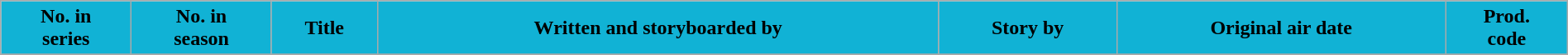<table class="wikitable plainrowheaders" style="width:100%; margin:auto;">
<tr>
<th style="background-color: #11b2d5;">No. in<br>series</th>
<th style="background-color: #11b2d5;">No. in<br>season</th>
<th style="background-color: #11b2d5;">Title</th>
<th style="background-color: #11b2d5;">Written and storyboarded by</th>
<th style="background-color: #11b2d5;">Story by</th>
<th style="background-color: #11b2d5;">Original air date</th>
<th style="background-color: #11b2d5;">Prod.<br>code</th>
</tr>
<tr>
</tr>
</table>
